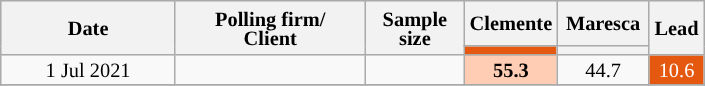<table class=wikitable style="text-align:center;font-size:85%;line-height:13px">
<tr style="height:30px; background-color:#E9E9E9">
<th style="width:110px;" rowspan="2">Date</th>
<th style="width:120px;" rowspan="2">Polling firm/<br>Client</th>
<th style="width:60px;" rowspan="2">Sample size</th>
<th style="width:55px;">Clemente</th>
<th style="width:55px;">Maresca</th>
<th style="width:30px;" rowspan="2">Lead</th>
</tr>
<tr>
<th style="background:#E4590F;”"></th>
<th style="background:"></th>
</tr>
<tr>
<td>1 Jul 2021</td>
<td></td>
<td></td>
<td style="background:#ffcdb3"><strong>55.3</strong></td>
<td>44.7</td>
<td style="background:#E4590F; color:white;">10.6</td>
</tr>
<tr>
</tr>
</table>
